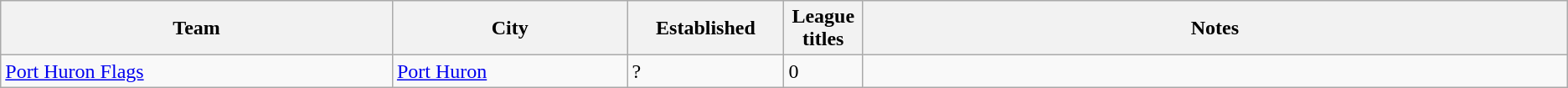<table class="wikitable">
<tr>
<th bgcolor="#DDDDFF" width="25%">Team</th>
<th bgcolor="#DDDDFF" width="15%">City</th>
<th bgcolor="#DDDDFF" width="10%">Established</th>
<th bgcolor="#DDDDFF" width="5%">League titles</th>
<th bgcolor="#DDDDFF" width="45%">Notes</th>
</tr>
<tr>
<td><a href='#'>Port Huron Flags</a></td>
<td><a href='#'>Port Huron</a></td>
<td>?</td>
<td>0</td>
</tr>
</table>
